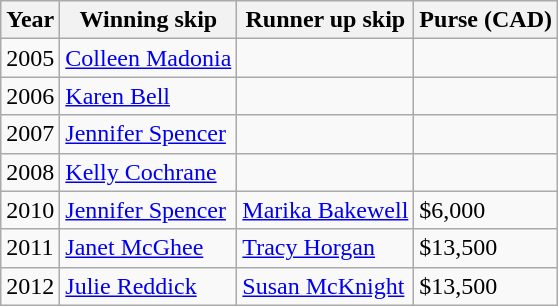<table class="wikitable">
<tr>
<th>Year</th>
<th>Winning skip</th>
<th>Runner up skip</th>
<th>Purse (CAD)</th>
</tr>
<tr>
<td>2005</td>
<td> <a href='#'>Colleen Madonia</a></td>
<td></td>
<td></td>
</tr>
<tr>
<td>2006</td>
<td> <a href='#'>Karen Bell</a></td>
<td></td>
<td></td>
</tr>
<tr>
<td>2007</td>
<td> <a href='#'>Jennifer Spencer</a></td>
<td></td>
<td></td>
</tr>
<tr>
<td>2008</td>
<td> <a href='#'>Kelly Cochrane</a></td>
<td></td>
<td></td>
</tr>
<tr>
<td>2010</td>
<td> <a href='#'>Jennifer Spencer</a></td>
<td> <a href='#'>Marika Bakewell</a></td>
<td>$6,000</td>
</tr>
<tr>
<td>2011</td>
<td> <a href='#'>Janet McGhee</a></td>
<td> <a href='#'>Tracy Horgan</a></td>
<td>$13,500</td>
</tr>
<tr>
<td>2012</td>
<td> <a href='#'>Julie Reddick</a></td>
<td> <a href='#'>Susan McKnight</a></td>
<td>$13,500</td>
</tr>
</table>
